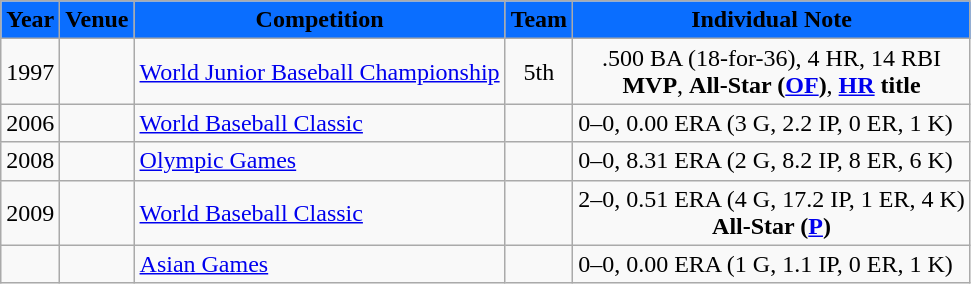<table class="wikitable">
<tr>
<th style="background:#0A6EFF"><span>Year</span></th>
<th style="background:#0A6EFF"><span>Venue</span></th>
<th style="background:#0A6EFF"><span>Competition</span></th>
<th style="background:#0A6EFF"><span>Team</span></th>
<th style="background:#0A6EFF"><span>Individual Note</span></th>
</tr>
<tr>
<td>1997</td>
<td></td>
<td><a href='#'>World Junior Baseball Championship</a></td>
<td style="text-align:center">5th</td>
<td style="text-align:center">.500 BA (18-for-36), 4 HR, 14 RBI<br><strong>MVP</strong>, <strong>All-Star (<a href='#'>OF</a>)</strong>, <strong><a href='#'>HR</a> title</strong></td>
</tr>
<tr>
<td>2006</td>
<td></td>
<td><a href='#'>World Baseball Classic</a></td>
<td style="text-align:center"></td>
<td>0–0, 0.00 ERA (3 G, 2.2 IP, 0 ER, 1 K)</td>
</tr>
<tr>
<td>2008</td>
<td></td>
<td><a href='#'>Olympic Games</a></td>
<td style="text-align:center"></td>
<td>0–0, 8.31 ERA (2 G, 8.2 IP, 8 ER, 6 K)</td>
</tr>
<tr>
<td>2009</td>
<td></td>
<td><a href='#'>World Baseball Classic</a></td>
<td style="text-align:center"></td>
<td style="text-align:center">2–0, 0.51 ERA (4 G, 17.2 IP, 1 ER, 4 K)<br><strong>All-Star (<a href='#'>P</a>)</strong></td>
</tr>
<tr>
<td></td>
<td></td>
<td><a href='#'>Asian Games</a></td>
<td style="text-align:center"></td>
<td>0–0, 0.00 ERA (1 G, 1.1 IP, 0 ER, 1 K)</td>
</tr>
</table>
